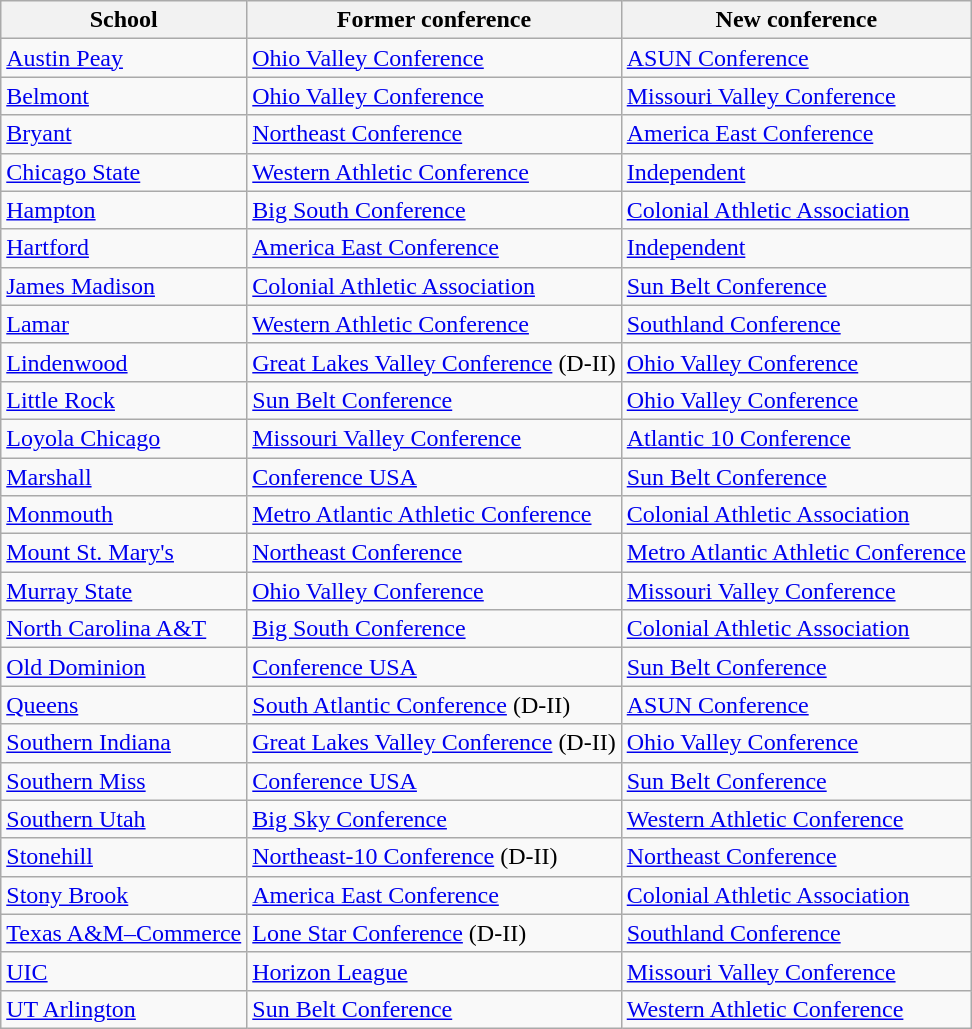<table class="wikitable source">
<tr>
<th>School</th>
<th>Former conference</th>
<th>New conference</th>
</tr>
<tr>
<td><a href='#'>Austin Peay</a></td>
<td><a href='#'>Ohio Valley Conference</a></td>
<td><a href='#'>ASUN Conference</a></td>
</tr>
<tr>
<td><a href='#'>Belmont</a></td>
<td><a href='#'>Ohio Valley Conference</a></td>
<td><a href='#'>Missouri Valley Conference</a></td>
</tr>
<tr>
<td><a href='#'>Bryant</a></td>
<td><a href='#'>Northeast Conference</a></td>
<td><a href='#'>America East Conference</a></td>
</tr>
<tr>
<td><a href='#'>Chicago State</a></td>
<td><a href='#'>Western Athletic Conference</a></td>
<td><a href='#'>Independent</a></td>
</tr>
<tr>
<td><a href='#'>Hampton</a></td>
<td><a href='#'>Big South Conference</a></td>
<td><a href='#'>Colonial Athletic Association</a></td>
</tr>
<tr>
<td><a href='#'>Hartford</a></td>
<td><a href='#'>America East Conference</a></td>
<td><a href='#'>Independent</a></td>
</tr>
<tr>
<td><a href='#'>James Madison</a></td>
<td><a href='#'>Colonial Athletic Association</a></td>
<td><a href='#'>Sun Belt Conference</a></td>
</tr>
<tr>
<td><a href='#'>Lamar</a></td>
<td><a href='#'>Western Athletic Conference</a></td>
<td><a href='#'>Southland Conference</a></td>
</tr>
<tr>
<td><a href='#'>Lindenwood</a></td>
<td><a href='#'>Great Lakes Valley Conference</a> (D-II)</td>
<td><a href='#'>Ohio Valley Conference</a></td>
</tr>
<tr>
<td><a href='#'>Little Rock</a></td>
<td><a href='#'>Sun Belt Conference</a></td>
<td><a href='#'>Ohio Valley Conference</a></td>
</tr>
<tr>
<td><a href='#'>Loyola Chicago</a></td>
<td><a href='#'>Missouri Valley Conference</a></td>
<td><a href='#'>Atlantic 10 Conference</a></td>
</tr>
<tr>
<td><a href='#'>Marshall</a></td>
<td><a href='#'>Conference USA</a></td>
<td><a href='#'>Sun Belt Conference</a></td>
</tr>
<tr>
<td><a href='#'>Monmouth</a></td>
<td><a href='#'>Metro Atlantic Athletic Conference</a></td>
<td><a href='#'>Colonial Athletic Association</a></td>
</tr>
<tr>
<td><a href='#'>Mount St. Mary's</a></td>
<td><a href='#'>Northeast Conference</a></td>
<td><a href='#'>Metro Atlantic Athletic Conference</a></td>
</tr>
<tr>
<td><a href='#'>Murray State</a></td>
<td><a href='#'>Ohio Valley Conference</a></td>
<td><a href='#'>Missouri Valley Conference</a></td>
</tr>
<tr>
<td><a href='#'>North Carolina A&T</a></td>
<td><a href='#'>Big South Conference</a></td>
<td><a href='#'>Colonial Athletic Association</a></td>
</tr>
<tr>
<td><a href='#'>Old Dominion</a></td>
<td><a href='#'>Conference USA</a></td>
<td><a href='#'>Sun Belt Conference</a></td>
</tr>
<tr>
<td><a href='#'>Queens</a></td>
<td><a href='#'>South Atlantic Conference</a> (D-II)</td>
<td><a href='#'>ASUN Conference</a></td>
</tr>
<tr>
<td><a href='#'>Southern Indiana</a></td>
<td><a href='#'>Great Lakes Valley Conference</a> (D-II)</td>
<td><a href='#'>Ohio Valley Conference</a></td>
</tr>
<tr>
<td><a href='#'>Southern Miss</a></td>
<td><a href='#'>Conference USA</a></td>
<td><a href='#'>Sun Belt Conference</a></td>
</tr>
<tr>
<td><a href='#'>Southern Utah</a></td>
<td><a href='#'>Big Sky Conference</a></td>
<td><a href='#'>Western Athletic Conference</a></td>
</tr>
<tr>
<td><a href='#'>Stonehill</a></td>
<td><a href='#'>Northeast-10 Conference</a> (D-II)</td>
<td><a href='#'>Northeast Conference</a></td>
</tr>
<tr>
<td><a href='#'>Stony Brook</a></td>
<td><a href='#'>America East Conference</a></td>
<td><a href='#'>Colonial Athletic Association</a></td>
</tr>
<tr>
<td><a href='#'>Texas A&M–Commerce</a></td>
<td><a href='#'>Lone Star Conference</a> (D-II)</td>
<td><a href='#'>Southland Conference</a></td>
</tr>
<tr>
<td><a href='#'>UIC</a></td>
<td><a href='#'>Horizon League</a></td>
<td><a href='#'>Missouri Valley Conference</a></td>
</tr>
<tr>
<td><a href='#'>UT Arlington</a></td>
<td><a href='#'>Sun Belt Conference</a></td>
<td><a href='#'>Western Athletic Conference</a></td>
</tr>
</table>
